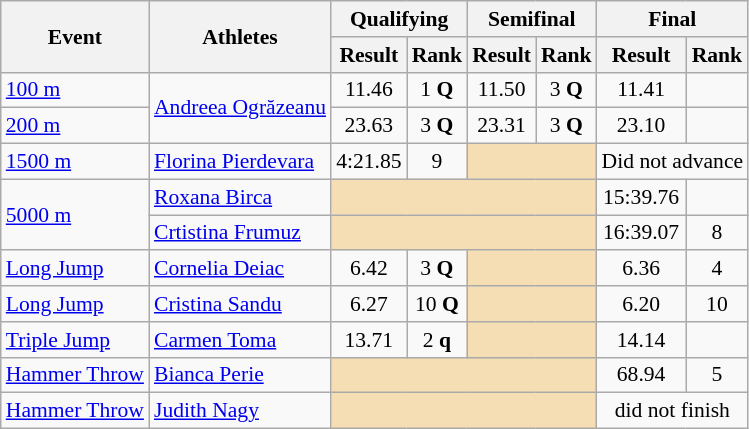<table class=wikitable style="font-size:90%">
<tr>
<th rowspan="2">Event</th>
<th rowspan="2">Athletes</th>
<th colspan="2">Qualifying</th>
<th colspan="2">Semifinal</th>
<th colspan="2">Final</th>
</tr>
<tr>
<th>Result</th>
<th>Rank</th>
<th>Result</th>
<th>Rank</th>
<th>Result</th>
<th>Rank</th>
</tr>
<tr>
<td rowspan="1"><a href='#'>100 m</a></td>
<td rowspan="2"><a href='#'>Andreea Ogrăzeanu</a></td>
<td align=center>11.46</td>
<td align=center>1 <strong>Q</strong></td>
<td align=center>11.50</td>
<td align=center>3 <strong>Q</strong></td>
<td align=center>11.41</td>
<td align=center></td>
</tr>
<tr>
<td rowspan="1"><a href='#'>200 m</a></td>
<td align=center>23.63</td>
<td align=center>3 <strong>Q</strong></td>
<td align=center>23.31</td>
<td align=center>3 <strong>Q</strong></td>
<td align=center>23.10</td>
<td align=center></td>
</tr>
<tr>
<td rowspan="1"><a href='#'>1500 m</a></td>
<td><a href='#'>Florina Pierdevara</a></td>
<td align=center>4:21.85</td>
<td align=center>9</td>
<td colspan="2" bgcolor="wheat"></td>
<td colspan="2"  align=center>Did not advance</td>
</tr>
<tr>
<td rowspan="2"><a href='#'>5000 m</a></td>
<td><a href='#'>Roxana Birca</a></td>
<td colspan="4" bgcolor="wheat"></td>
<td align=center>15:39.76</td>
<td align=center></td>
</tr>
<tr>
<td><a href='#'>Crtistina Frumuz</a></td>
<td colspan="4" bgcolor="wheat"></td>
<td align=center>16:39.07</td>
<td align=center>8</td>
</tr>
<tr>
<td rowspan="1"><a href='#'>Long Jump</a></td>
<td><a href='#'>Cornelia Deiac</a></td>
<td align=center>6.42</td>
<td align=center>3 <strong>Q</strong></td>
<td colspan="2" bgcolor="wheat"></td>
<td align=center>6.36</td>
<td align=center>4</td>
</tr>
<tr>
<td rowspan="1"><a href='#'>Long Jump</a></td>
<td><a href='#'>Cristina Sandu</a></td>
<td align=center>6.27</td>
<td align=center>10 <strong>Q</strong></td>
<td colspan="2" bgcolor="wheat"></td>
<td align=center>6.20</td>
<td align=center>10</td>
</tr>
<tr>
<td rowspan="1"><a href='#'>Triple Jump</a></td>
<td><a href='#'>Carmen Toma</a></td>
<td align=center>13.71</td>
<td align=center>2 <strong>q</strong></td>
<td colspan="2" bgcolor="wheat"></td>
<td align=center>14.14</td>
<td align=center></td>
</tr>
<tr>
<td rowspan="1"><a href='#'>Hammer Throw</a></td>
<td><a href='#'>Bianca Perie</a></td>
<td colspan="4" bgcolor="wheat"></td>
<td align=center>68.94</td>
<td align=center>5</td>
</tr>
<tr>
<td rowspan="1"><a href='#'>Hammer Throw</a></td>
<td><a href='#'>Judith Nagy</a></td>
<td colspan="4" bgcolor="wheat"></td>
<td colspan="2"  align=center>did not finish</td>
</tr>
</table>
